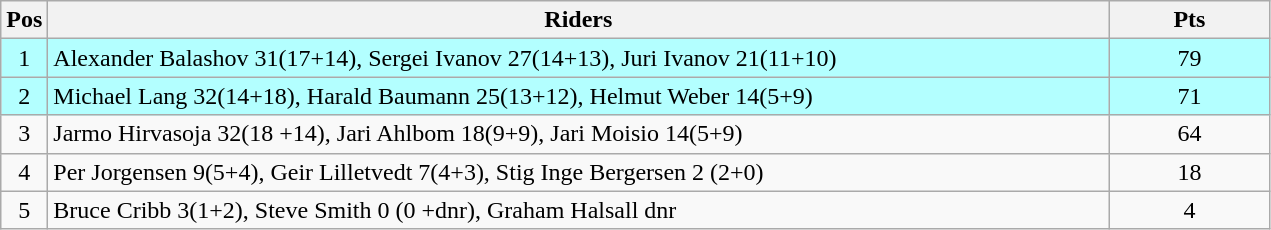<table class="wikitable" style="font-size: 100%">
<tr>
<th width=20>Pos</th>
<th width=700>Riders</th>
<th width=100>Pts</th>
</tr>
<tr align=center style="background-color: #b3ffff;">
<td>1</td>
<td align="left"> Alexander Balashov 31(17+14), Sergei Ivanov 27(14+13), Juri Ivanov 21(11+10)</td>
<td>79</td>
</tr>
<tr align=center style="background-color: #b3ffff;">
<td>2</td>
<td align="left"> Michael Lang 32(14+18), Harald Baumann 25(13+12), Helmut Weber 14(5+9)</td>
<td>71</td>
</tr>
<tr align=center>
<td>3</td>
<td align="left"> Jarmo Hirvasoja 32(18 +14), Jari Ahlbom 18(9+9), Jari Moisio 14(5+9)</td>
<td>64</td>
</tr>
<tr align=center>
<td>4</td>
<td align="left"> Per Jorgensen 9(5+4), Geir Lilletvedt 7(4+3), Stig Inge Bergersen 2 (2+0)</td>
<td>18</td>
</tr>
<tr align=center>
<td>5</td>
<td align="left"> Bruce Cribb 3(1+2), Steve Smith 0 (0 +dnr), Graham Halsall dnr</td>
<td>4</td>
</tr>
</table>
